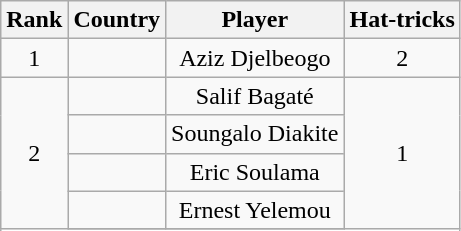<table class="wikitable" style="text-align:center;">
<tr>
<th>Rank</th>
<th>Country</th>
<th>Player</th>
<th>Hat-tricks</th>
</tr>
<tr>
<td>1</td>
<td></td>
<td>Aziz Djelbeogo</td>
<td>2</td>
</tr>
<tr>
<td rowspan=5>2</td>
<td></td>
<td>Salif Bagaté</td>
<td rowspan=5>1</td>
</tr>
<tr>
<td></td>
<td>Soungalo Diakite</td>
</tr>
<tr>
<td></td>
<td>Eric Soulama</td>
</tr>
<tr>
<td></td>
<td>Ernest Yelemou</td>
</tr>
<tr>
</tr>
</table>
